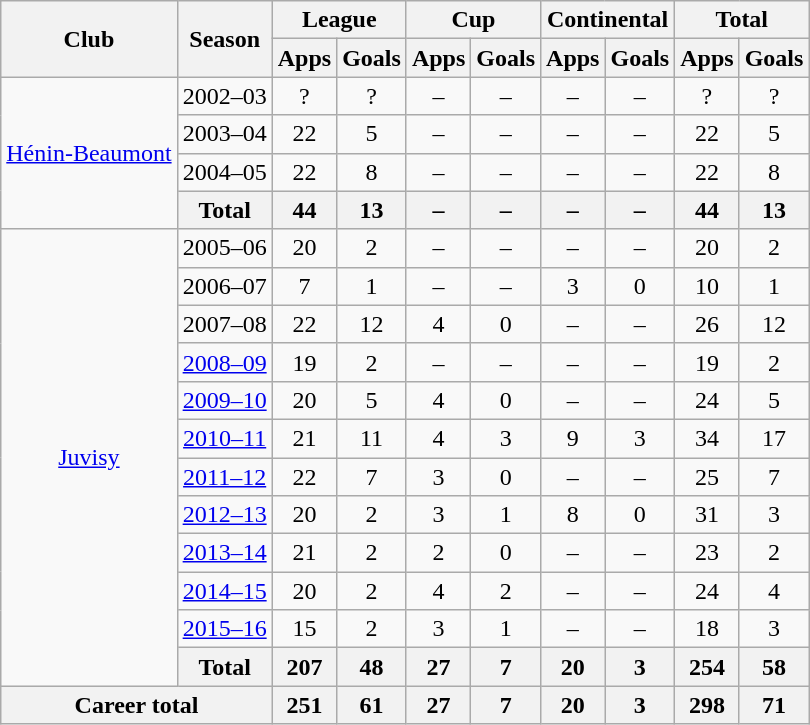<table class="wikitable" style="text-align: center;">
<tr>
<th rowspan="2">Club</th>
<th rowspan="2">Season</th>
<th colspan="2">League</th>
<th colspan="2">Cup</th>
<th colspan="2">Continental</th>
<th colspan="2">Total</th>
</tr>
<tr>
<th>Apps</th>
<th>Goals</th>
<th>Apps</th>
<th>Goals</th>
<th>Apps</th>
<th>Goals</th>
<th>Apps</th>
<th>Goals</th>
</tr>
<tr>
<td rowspan="4" valign="center"><a href='#'>Hénin-Beaumont</a></td>
<td>2002–03</td>
<td>?</td>
<td>?</td>
<td>–</td>
<td>–</td>
<td>–</td>
<td>–</td>
<td>?</td>
<td>?</td>
</tr>
<tr>
<td>2003–04</td>
<td>22</td>
<td>5</td>
<td>–</td>
<td>–</td>
<td>–</td>
<td>–</td>
<td>22</td>
<td>5</td>
</tr>
<tr>
<td>2004–05</td>
<td>22</td>
<td>8</td>
<td>–</td>
<td>–</td>
<td>–</td>
<td>–</td>
<td>22</td>
<td>8</td>
</tr>
<tr>
<th>Total</th>
<th>44</th>
<th>13</th>
<th>–</th>
<th>–</th>
<th>–</th>
<th>–</th>
<th>44</th>
<th>13</th>
</tr>
<tr>
<td rowspan="12" valign="center"><a href='#'>Juvisy</a></td>
<td>2005–06</td>
<td>20</td>
<td>2</td>
<td>–</td>
<td>–</td>
<td>–</td>
<td>–</td>
<td>20</td>
<td>2</td>
</tr>
<tr>
<td>2006–07</td>
<td>7</td>
<td>1</td>
<td>–</td>
<td>–</td>
<td>3</td>
<td>0</td>
<td>10</td>
<td>1</td>
</tr>
<tr>
<td>2007–08</td>
<td>22</td>
<td>12</td>
<td>4</td>
<td>0</td>
<td>–</td>
<td>–</td>
<td>26</td>
<td>12</td>
</tr>
<tr>
<td><a href='#'>2008–09</a></td>
<td>19</td>
<td>2</td>
<td>–</td>
<td>–</td>
<td>–</td>
<td>–</td>
<td>19</td>
<td>2</td>
</tr>
<tr>
<td><a href='#'>2009–10</a></td>
<td>20</td>
<td>5</td>
<td>4</td>
<td>0</td>
<td>–</td>
<td>–</td>
<td>24</td>
<td>5</td>
</tr>
<tr>
<td><a href='#'>2010–11</a></td>
<td>21</td>
<td>11</td>
<td>4</td>
<td>3</td>
<td>9</td>
<td>3</td>
<td>34</td>
<td>17</td>
</tr>
<tr>
<td><a href='#'>2011–12</a></td>
<td>22</td>
<td>7</td>
<td>3</td>
<td>0</td>
<td>–</td>
<td>–</td>
<td>25</td>
<td>7</td>
</tr>
<tr>
<td><a href='#'>2012–13</a></td>
<td>20</td>
<td>2</td>
<td>3</td>
<td>1</td>
<td>8</td>
<td>0</td>
<td>31</td>
<td>3</td>
</tr>
<tr>
<td><a href='#'>2013–14</a></td>
<td>21</td>
<td>2</td>
<td>2</td>
<td>0</td>
<td>–</td>
<td>–</td>
<td>23</td>
<td>2</td>
</tr>
<tr>
<td><a href='#'>2014–15</a></td>
<td>20</td>
<td>2</td>
<td>4</td>
<td>2</td>
<td>–</td>
<td>–</td>
<td>24</td>
<td>4</td>
</tr>
<tr>
<td><a href='#'>2015–16</a></td>
<td>15</td>
<td>2</td>
<td>3</td>
<td>1</td>
<td>–</td>
<td>–</td>
<td>18</td>
<td>3</td>
</tr>
<tr>
<th>Total</th>
<th>207</th>
<th>48</th>
<th>27</th>
<th>7</th>
<th>20</th>
<th>3</th>
<th>254</th>
<th>58</th>
</tr>
<tr>
<th colspan="2">Career total</th>
<th>251</th>
<th>61</th>
<th>27</th>
<th>7</th>
<th>20</th>
<th>3</th>
<th>298</th>
<th>71</th>
</tr>
</table>
